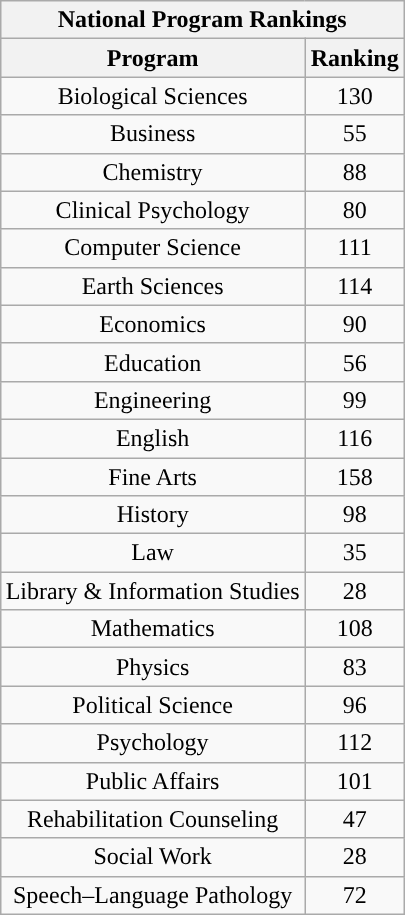<table class="wikitable sortable collapsible collapsed" style="float:right; text-align:center">
<tr>
<th colspan=4>National Program Rankings</th>
</tr>
<tr>
<th>Program</th>
<th>Ranking</th>
</tr>
<tr>
<td>Biological Sciences</td>
<td>130</td>
</tr>
<tr>
<td>Business</td>
<td>55</td>
</tr>
<tr>
<td>Chemistry</td>
<td>88</td>
</tr>
<tr>
<td>Clinical Psychology</td>
<td>80</td>
</tr>
<tr>
<td>Computer Science</td>
<td>111</td>
</tr>
<tr>
<td>Earth Sciences</td>
<td>114</td>
</tr>
<tr>
<td>Economics</td>
<td>90</td>
</tr>
<tr>
<td>Education</td>
<td>56</td>
</tr>
<tr>
<td>Engineering</td>
<td>99</td>
</tr>
<tr>
<td>English</td>
<td>116</td>
</tr>
<tr>
<td>Fine Arts</td>
<td>158</td>
</tr>
<tr>
<td>History</td>
<td>98</td>
</tr>
<tr>
<td>Law</td>
<td>35</td>
</tr>
<tr>
<td>Library & Information Studies</td>
<td>28</td>
</tr>
<tr>
<td>Mathematics</td>
<td>108</td>
</tr>
<tr>
<td>Physics</td>
<td>83</td>
</tr>
<tr>
<td>Political Science</td>
<td>96</td>
</tr>
<tr>
<td>Psychology</td>
<td>112</td>
</tr>
<tr>
<td>Public Affairs</td>
<td>101</td>
</tr>
<tr>
<td>Rehabilitation Counseling</td>
<td>47</td>
</tr>
<tr>
<td>Social Work</td>
<td>28</td>
</tr>
<tr>
<td>Speech–Language Pathology</td>
<td>72</td>
</tr>
</table>
